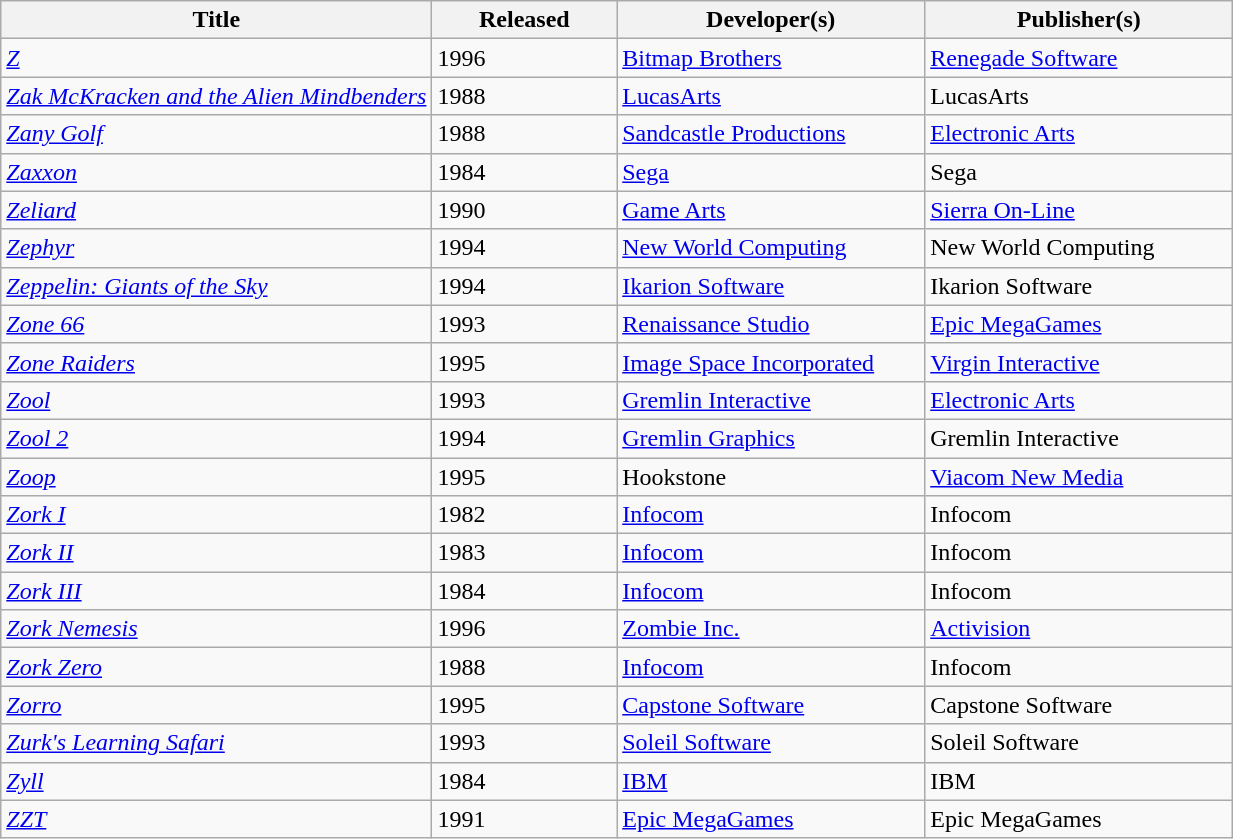<table class="wikitable sortable">
<tr>
<th width=35%>Title</th>
<th width=15%>Released</th>
<th width=25%>Developer(s)</th>
<th width=25%>Publisher(s)</th>
</tr>
<tr>
<td><em><a href='#'>Z</a></em></td>
<td>1996</td>
<td><a href='#'>Bitmap Brothers</a></td>
<td><a href='#'>Renegade Software</a></td>
</tr>
<tr>
<td><em><a href='#'>Zak McKracken and the Alien Mindbenders</a></em></td>
<td>1988</td>
<td><a href='#'>LucasArts</a></td>
<td>LucasArts</td>
</tr>
<tr>
<td><em><a href='#'>Zany Golf</a></em></td>
<td>1988</td>
<td><a href='#'>Sandcastle Productions</a></td>
<td><a href='#'>Electronic Arts</a></td>
</tr>
<tr>
<td><em><a href='#'>Zaxxon</a></em></td>
<td>1984</td>
<td><a href='#'>Sega</a></td>
<td>Sega</td>
</tr>
<tr>
<td><em><a href='#'>Zeliard</a></em></td>
<td>1990</td>
<td><a href='#'>Game Arts</a></td>
<td><a href='#'>Sierra On-Line</a></td>
</tr>
<tr>
<td><em><a href='#'>Zephyr</a></em></td>
<td>1994</td>
<td><a href='#'>New World Computing</a></td>
<td>New World Computing</td>
</tr>
<tr>
<td><em><a href='#'>Zeppelin: Giants of the Sky</a></em></td>
<td>1994</td>
<td><a href='#'>Ikarion Software</a></td>
<td>Ikarion Software</td>
</tr>
<tr>
<td><em><a href='#'>Zone 66</a></em></td>
<td>1993</td>
<td><a href='#'>Renaissance Studio</a></td>
<td><a href='#'>Epic MegaGames</a></td>
</tr>
<tr>
<td><em><a href='#'>Zone Raiders</a></em></td>
<td>1995</td>
<td><a href='#'>Image Space Incorporated</a></td>
<td><a href='#'>Virgin Interactive</a></td>
</tr>
<tr>
<td><em><a href='#'>Zool</a></em></td>
<td>1993</td>
<td><a href='#'>Gremlin Interactive</a></td>
<td><a href='#'>Electronic Arts</a></td>
</tr>
<tr>
<td><em><a href='#'>Zool 2</a></em></td>
<td>1994</td>
<td><a href='#'>Gremlin Graphics</a></td>
<td>Gremlin Interactive</td>
</tr>
<tr>
<td><em><a href='#'>Zoop</a></em></td>
<td>1995</td>
<td>Hookstone</td>
<td><a href='#'>Viacom New Media</a></td>
</tr>
<tr>
<td><em><a href='#'>Zork I</a></em></td>
<td>1982</td>
<td><a href='#'>Infocom</a></td>
<td>Infocom</td>
</tr>
<tr>
<td><em><a href='#'>Zork II</a></em></td>
<td>1983</td>
<td><a href='#'>Infocom</a></td>
<td>Infocom</td>
</tr>
<tr>
<td><em><a href='#'>Zork III</a></em></td>
<td>1984</td>
<td><a href='#'>Infocom</a></td>
<td>Infocom</td>
</tr>
<tr>
<td><em><a href='#'>Zork Nemesis</a></em></td>
<td>1996</td>
<td><a href='#'>Zombie Inc.</a></td>
<td><a href='#'>Activision</a></td>
</tr>
<tr>
<td><em><a href='#'>Zork Zero</a></em></td>
<td>1988</td>
<td><a href='#'>Infocom</a></td>
<td>Infocom</td>
</tr>
<tr>
<td><em><a href='#'>Zorro</a></em></td>
<td>1995</td>
<td><a href='#'>Capstone Software</a></td>
<td>Capstone Software</td>
</tr>
<tr>
<td><em><a href='#'>Zurk's Learning Safari</a></em></td>
<td>1993</td>
<td><a href='#'>Soleil Software</a></td>
<td>Soleil Software</td>
</tr>
<tr>
<td><em><a href='#'>Zyll</a></em></td>
<td>1984</td>
<td><a href='#'>IBM</a></td>
<td>IBM</td>
</tr>
<tr>
<td><em><a href='#'>ZZT</a></em></td>
<td>1991</td>
<td><a href='#'>Epic MegaGames</a></td>
<td>Epic MegaGames</td>
</tr>
</table>
